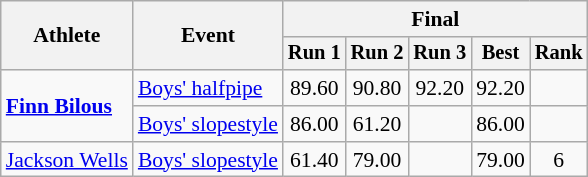<table class="wikitable" style="font-size:90%">
<tr>
<th rowspan=2>Athlete</th>
<th rowspan=2>Event</th>
<th colspan=5>Final</th>
</tr>
<tr style="font-size:95%">
<th>Run 1</th>
<th>Run 2</th>
<th>Run 3</th>
<th>Best</th>
<th>Rank</th>
</tr>
<tr align=center>
<td align=left rowspan=2><strong><a href='#'>Finn Bilous</a></strong></td>
<td align=left><a href='#'>Boys' halfpipe</a></td>
<td>89.60</td>
<td>90.80</td>
<td>92.20</td>
<td>92.20</td>
<td></td>
</tr>
<tr align=center>
<td align=left><a href='#'>Boys' slopestyle</a></td>
<td>86.00</td>
<td>61.20</td>
<td></td>
<td>86.00</td>
<td></td>
</tr>
<tr align=center>
<td align=left><a href='#'>Jackson Wells</a></td>
<td align=left><a href='#'>Boys' slopestyle</a></td>
<td>61.40</td>
<td>79.00</td>
<td></td>
<td>79.00</td>
<td>6</td>
</tr>
</table>
